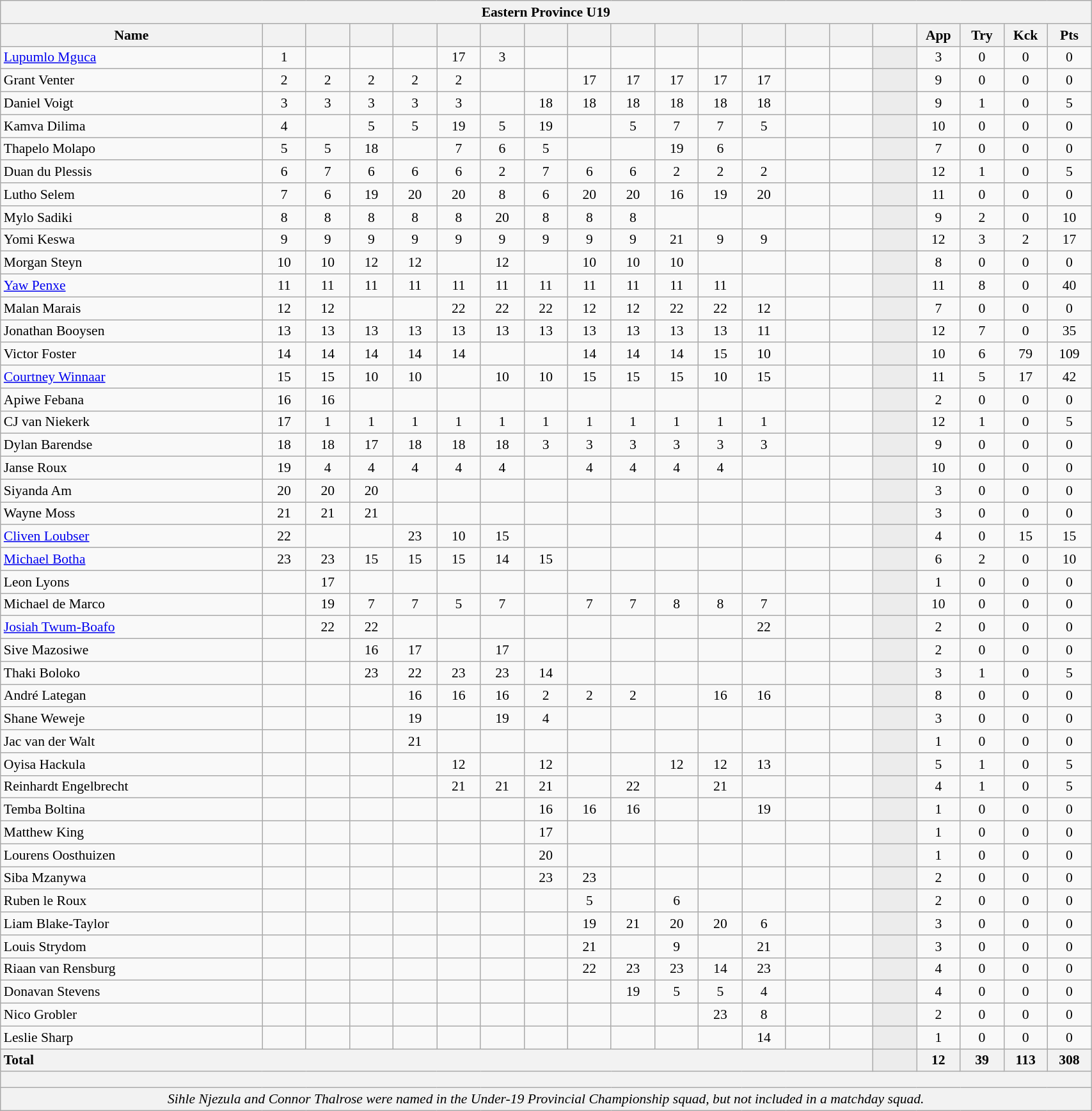<table class="wikitable sortable" style="text-align:center; font-size:90%; width:90%">
<tr>
<th colspan="100%">Eastern Province U19</th>
</tr>
<tr>
<th style="width:24%;">Name</th>
<th style="width:4%;"></th>
<th style="width:4%;"></th>
<th style="width:4%;"></th>
<th style="width:4%;"></th>
<th style="width:4%;"></th>
<th style="width:4%;"></th>
<th style="width:4%;"></th>
<th style="width:4%;"></th>
<th style="width:4%;"></th>
<th style="width:4%;"></th>
<th style="width:4%;"></th>
<th style="width:4%;"></th>
<th style="width:4%;"></th>
<th style="width:4%;"></th>
<th style="width:4%;"></th>
<th style="width:4%;">App</th>
<th style="width:4%;">Try</th>
<th style="width:4%;">Kck</th>
<th style="width:4%;">Pts</th>
</tr>
<tr>
<td style="text-align:left;"><a href='#'>Lupumlo Mguca</a></td>
<td>1</td>
<td></td>
<td></td>
<td></td>
<td>17 </td>
<td>3</td>
<td></td>
<td></td>
<td></td>
<td></td>
<td></td>
<td></td>
<td></td>
<td></td>
<td style="background:#ECECEC;"></td>
<td>3</td>
<td>0</td>
<td>0</td>
<td>0</td>
</tr>
<tr>
<td style="text-align:left;">Grant Venter</td>
<td>2</td>
<td>2</td>
<td>2</td>
<td>2</td>
<td>2</td>
<td></td>
<td></td>
<td>17 </td>
<td>17 </td>
<td>17</td>
<td>17 </td>
<td>17 </td>
<td></td>
<td></td>
<td style="background:#ECECEC;"></td>
<td>9</td>
<td>0</td>
<td>0</td>
<td>0</td>
</tr>
<tr>
<td style="text-align:left;">Daniel Voigt</td>
<td>3</td>
<td>3</td>
<td>3</td>
<td>3</td>
<td>3</td>
<td></td>
<td>18 </td>
<td>18 </td>
<td>18 </td>
<td>18</td>
<td>18</td>
<td>18 </td>
<td></td>
<td></td>
<td style="background:#ECECEC;"></td>
<td>9</td>
<td>1</td>
<td>0</td>
<td>5</td>
</tr>
<tr>
<td style="text-align:left;">Kamva Dilima</td>
<td>4</td>
<td></td>
<td>5</td>
<td>5</td>
<td>19 </td>
<td>5</td>
<td>19 </td>
<td></td>
<td>5</td>
<td>7</td>
<td>7</td>
<td>5</td>
<td></td>
<td></td>
<td style="background:#ECECEC;"></td>
<td>10</td>
<td>0</td>
<td>0</td>
<td>0</td>
</tr>
<tr>
<td style="text-align:left;">Thapelo Molapo</td>
<td>5</td>
<td>5</td>
<td>18</td>
<td></td>
<td>7</td>
<td>6</td>
<td>5</td>
<td></td>
<td></td>
<td>19 </td>
<td>6</td>
<td></td>
<td></td>
<td></td>
<td style="background:#ECECEC;"></td>
<td>7</td>
<td>0</td>
<td>0</td>
<td>0</td>
</tr>
<tr>
<td style="text-align:left;">Duan du Plessis</td>
<td>6</td>
<td>7</td>
<td>6</td>
<td>6</td>
<td>6</td>
<td>2</td>
<td>7</td>
<td>6</td>
<td>6</td>
<td>2</td>
<td>2</td>
<td>2</td>
<td></td>
<td></td>
<td style="background:#ECECEC;"></td>
<td>12</td>
<td>1</td>
<td>0</td>
<td>5</td>
</tr>
<tr>
<td style="text-align:left;">Lutho Selem</td>
<td>7</td>
<td>6</td>
<td>19 </td>
<td>20 </td>
<td>20 </td>
<td>8</td>
<td>6</td>
<td>20 </td>
<td>20 </td>
<td>16 </td>
<td>19</td>
<td>20 </td>
<td></td>
<td></td>
<td style="background:#ECECEC;"></td>
<td>11</td>
<td>0</td>
<td>0</td>
<td>0</td>
</tr>
<tr>
<td style="text-align:left;">Mylo Sadiki</td>
<td>8</td>
<td>8</td>
<td>8</td>
<td>8</td>
<td>8</td>
<td>20 </td>
<td>8</td>
<td>8</td>
<td>8</td>
<td></td>
<td></td>
<td></td>
<td></td>
<td></td>
<td style="background:#ECECEC;"></td>
<td>9</td>
<td>2</td>
<td>0</td>
<td>10</td>
</tr>
<tr>
<td style="text-align:left;">Yomi Keswa</td>
<td>9</td>
<td>9</td>
<td>9</td>
<td>9</td>
<td>9</td>
<td>9</td>
<td>9</td>
<td>9</td>
<td>9</td>
<td>21 </td>
<td>9</td>
<td>9</td>
<td></td>
<td></td>
<td style="background:#ECECEC;"></td>
<td>12</td>
<td>3</td>
<td>2</td>
<td>17</td>
</tr>
<tr>
<td style="text-align:left;">Morgan Steyn</td>
<td>10</td>
<td>10</td>
<td>12</td>
<td>12</td>
<td></td>
<td>12</td>
<td></td>
<td>10</td>
<td>10</td>
<td>10</td>
<td></td>
<td></td>
<td></td>
<td></td>
<td style="background:#ECECEC;"></td>
<td>8</td>
<td>0</td>
<td>0</td>
<td>0</td>
</tr>
<tr>
<td style="text-align:left;"><a href='#'>Yaw Penxe</a></td>
<td>11</td>
<td>11</td>
<td>11</td>
<td>11</td>
<td>11</td>
<td>11</td>
<td>11</td>
<td>11</td>
<td>11</td>
<td>11</td>
<td>11</td>
<td></td>
<td></td>
<td></td>
<td style="background:#ECECEC;"></td>
<td>11</td>
<td>8</td>
<td>0</td>
<td>40</td>
</tr>
<tr>
<td style="text-align:left;">Malan Marais</td>
<td>12</td>
<td>12</td>
<td></td>
<td></td>
<td>22</td>
<td>22 </td>
<td>22</td>
<td>12</td>
<td>12</td>
<td>22</td>
<td>22 </td>
<td>12</td>
<td></td>
<td></td>
<td style="background:#ECECEC;"></td>
<td>7</td>
<td>0</td>
<td>0</td>
<td>0</td>
</tr>
<tr>
<td style="text-align:left;">Jonathan Booysen</td>
<td>13</td>
<td>13</td>
<td>13</td>
<td>13</td>
<td>13</td>
<td>13</td>
<td>13</td>
<td>13</td>
<td>13</td>
<td>13</td>
<td>13</td>
<td>11</td>
<td></td>
<td></td>
<td style="background:#ECECEC;"></td>
<td>12</td>
<td>7</td>
<td>0</td>
<td>35</td>
</tr>
<tr>
<td style="text-align:left;">Victor Foster</td>
<td>14</td>
<td>14</td>
<td>14</td>
<td>14</td>
<td>14</td>
<td></td>
<td></td>
<td>14</td>
<td>14</td>
<td>14</td>
<td>15</td>
<td>10</td>
<td></td>
<td></td>
<td style="background:#ECECEC;"></td>
<td>10</td>
<td>6</td>
<td>79</td>
<td>109</td>
</tr>
<tr>
<td style="text-align:left;"><a href='#'>Courtney Winnaar</a></td>
<td>15</td>
<td>15</td>
<td>10</td>
<td>10</td>
<td></td>
<td>10</td>
<td>10</td>
<td>15</td>
<td>15</td>
<td>15</td>
<td>10</td>
<td>15</td>
<td></td>
<td></td>
<td style="background:#ECECEC;"></td>
<td>11</td>
<td>5</td>
<td>17</td>
<td>42</td>
</tr>
<tr>
<td style="text-align:left;">Apiwe Febana</td>
<td>16 </td>
<td>16 </td>
<td></td>
<td></td>
<td></td>
<td></td>
<td></td>
<td></td>
<td></td>
<td></td>
<td></td>
<td></td>
<td></td>
<td></td>
<td style="background:#ECECEC;"></td>
<td>2</td>
<td>0</td>
<td>0</td>
<td>0</td>
</tr>
<tr>
<td style="text-align:left;">CJ van Niekerk</td>
<td>17 </td>
<td>1</td>
<td>1</td>
<td>1</td>
<td>1</td>
<td>1</td>
<td>1</td>
<td>1</td>
<td>1</td>
<td>1</td>
<td>1</td>
<td>1</td>
<td></td>
<td></td>
<td style="background:#ECECEC;"></td>
<td>12</td>
<td>1</td>
<td>0</td>
<td>5</td>
</tr>
<tr>
<td style="text-align:left;">Dylan Barendse</td>
<td>18</td>
<td>18 </td>
<td>17</td>
<td>18 </td>
<td>18</td>
<td>18 </td>
<td>3</td>
<td>3</td>
<td>3</td>
<td>3</td>
<td>3</td>
<td>3</td>
<td></td>
<td></td>
<td style="background:#ECECEC;"></td>
<td>9</td>
<td>0</td>
<td>0</td>
<td>0</td>
</tr>
<tr>
<td style="text-align:left;">Janse Roux</td>
<td>19 </td>
<td>4</td>
<td>4</td>
<td>4</td>
<td>4</td>
<td>4</td>
<td></td>
<td>4</td>
<td>4</td>
<td>4</td>
<td>4</td>
<td></td>
<td></td>
<td></td>
<td style="background:#ECECEC;"></td>
<td>10</td>
<td>0</td>
<td>0</td>
<td>0</td>
</tr>
<tr>
<td style="text-align:left;">Siyanda Am</td>
<td>20 </td>
<td>20 </td>
<td>20 </td>
<td></td>
<td></td>
<td></td>
<td></td>
<td></td>
<td></td>
<td></td>
<td></td>
<td></td>
<td></td>
<td></td>
<td style="background:#ECECEC;"></td>
<td>3</td>
<td>0</td>
<td>0</td>
<td>0</td>
</tr>
<tr>
<td style="text-align:left;">Wayne Moss</td>
<td>21 </td>
<td>21 </td>
<td>21 </td>
<td></td>
<td></td>
<td></td>
<td></td>
<td></td>
<td></td>
<td></td>
<td></td>
<td></td>
<td></td>
<td></td>
<td style="background:#ECECEC;"></td>
<td>3</td>
<td>0</td>
<td>0</td>
<td>0</td>
</tr>
<tr>
<td style="text-align:left;"><a href='#'>Cliven Loubser</a></td>
<td>22 </td>
<td></td>
<td></td>
<td>23 </td>
<td>10</td>
<td>15</td>
<td></td>
<td></td>
<td></td>
<td></td>
<td></td>
<td></td>
<td></td>
<td></td>
<td style="background:#ECECEC;"></td>
<td>4</td>
<td>0</td>
<td>15</td>
<td>15</td>
</tr>
<tr>
<td style="text-align:left;"><a href='#'>Michael Botha</a></td>
<td>23</td>
<td>23 </td>
<td>15</td>
<td>15</td>
<td>15</td>
<td>14</td>
<td>15</td>
<td></td>
<td></td>
<td></td>
<td></td>
<td></td>
<td></td>
<td></td>
<td style="background:#ECECEC;"></td>
<td>6</td>
<td>2</td>
<td>0</td>
<td>10</td>
</tr>
<tr>
<td style="text-align:left;">Leon Lyons</td>
<td></td>
<td>17 </td>
<td></td>
<td></td>
<td></td>
<td></td>
<td></td>
<td></td>
<td></td>
<td></td>
<td></td>
<td></td>
<td></td>
<td></td>
<td style="background:#ECECEC;"></td>
<td>1</td>
<td>0</td>
<td>0</td>
<td>0</td>
</tr>
<tr>
<td style="text-align:left;">Michael de Marco</td>
<td></td>
<td>19 </td>
<td>7</td>
<td>7</td>
<td>5</td>
<td>7</td>
<td></td>
<td>7</td>
<td>7</td>
<td>8</td>
<td>8</td>
<td>7</td>
<td></td>
<td></td>
<td style="background:#ECECEC;"></td>
<td>10</td>
<td>0</td>
<td>0</td>
<td>0</td>
</tr>
<tr>
<td style="text-align:left;"><a href='#'>Josiah Twum-Boafo</a></td>
<td></td>
<td>22 </td>
<td>22</td>
<td></td>
<td></td>
<td></td>
<td></td>
<td></td>
<td></td>
<td></td>
<td></td>
<td>22 </td>
<td></td>
<td></td>
<td style="background:#ECECEC;"></td>
<td>2</td>
<td>0</td>
<td>0</td>
<td>0</td>
</tr>
<tr>
<td style="text-align:left;">Sive Mazosiwe</td>
<td></td>
<td></td>
<td>16</td>
<td>17 </td>
<td></td>
<td>17 </td>
<td></td>
<td></td>
<td></td>
<td></td>
<td></td>
<td></td>
<td></td>
<td></td>
<td style="background:#ECECEC;"></td>
<td>2</td>
<td>0</td>
<td>0</td>
<td>0</td>
</tr>
<tr>
<td style="text-align:left;">Thaki Boloko</td>
<td></td>
<td></td>
<td>23</td>
<td>22 </td>
<td>23</td>
<td>23 </td>
<td>14</td>
<td></td>
<td></td>
<td></td>
<td></td>
<td></td>
<td></td>
<td></td>
<td style="background:#ECECEC;"></td>
<td>3</td>
<td>1</td>
<td>0</td>
<td>5</td>
</tr>
<tr>
<td style="text-align:left;">André Lategan</td>
<td></td>
<td></td>
<td></td>
<td>16 </td>
<td>16 </td>
<td>16 </td>
<td>2</td>
<td>2</td>
<td>2</td>
<td></td>
<td>16 </td>
<td>16 </td>
<td></td>
<td></td>
<td style="background:#ECECEC;"></td>
<td>8</td>
<td>0</td>
<td>0</td>
<td>0</td>
</tr>
<tr>
<td style="text-align:left;">Shane Weweje</td>
<td></td>
<td></td>
<td></td>
<td>19 </td>
<td></td>
<td>19 </td>
<td>4</td>
<td></td>
<td></td>
<td></td>
<td></td>
<td></td>
<td></td>
<td></td>
<td style="background:#ECECEC;"></td>
<td>3</td>
<td>0</td>
<td>0</td>
<td>0</td>
</tr>
<tr>
<td style="text-align:left;">Jac van der Walt</td>
<td></td>
<td></td>
<td></td>
<td>21 </td>
<td></td>
<td></td>
<td></td>
<td></td>
<td></td>
<td></td>
<td></td>
<td></td>
<td></td>
<td></td>
<td style="background:#ECECEC;"></td>
<td>1</td>
<td>0</td>
<td>0</td>
<td>0</td>
</tr>
<tr>
<td style="text-align:left;">Oyisa Hackula</td>
<td></td>
<td></td>
<td></td>
<td></td>
<td>12</td>
<td></td>
<td>12</td>
<td></td>
<td></td>
<td>12</td>
<td>12</td>
<td>13</td>
<td></td>
<td></td>
<td style="background:#ECECEC;"></td>
<td>5</td>
<td>1</td>
<td>0</td>
<td>5</td>
</tr>
<tr>
<td style="text-align:left;">Reinhardt Engelbrecht</td>
<td></td>
<td></td>
<td></td>
<td></td>
<td>21</td>
<td>21 </td>
<td>21 </td>
<td></td>
<td>22 </td>
<td></td>
<td>21 </td>
<td></td>
<td></td>
<td></td>
<td style="background:#ECECEC;"></td>
<td>4</td>
<td>1</td>
<td>0</td>
<td>5</td>
</tr>
<tr>
<td style="text-align:left;">Temba Boltina</td>
<td></td>
<td></td>
<td></td>
<td></td>
<td></td>
<td></td>
<td>16</td>
<td>16</td>
<td>16 </td>
<td></td>
<td></td>
<td>19</td>
<td></td>
<td></td>
<td style="background:#ECECEC;"></td>
<td>1</td>
<td>0</td>
<td>0</td>
<td>0</td>
</tr>
<tr>
<td style="text-align:left;">Matthew King</td>
<td></td>
<td></td>
<td></td>
<td></td>
<td></td>
<td></td>
<td>17 </td>
<td></td>
<td></td>
<td></td>
<td></td>
<td></td>
<td></td>
<td></td>
<td style="background:#ECECEC;"></td>
<td>1</td>
<td>0</td>
<td>0</td>
<td>0</td>
</tr>
<tr>
<td style="text-align:left;">Lourens Oosthuizen</td>
<td></td>
<td></td>
<td></td>
<td></td>
<td></td>
<td></td>
<td>20 </td>
<td></td>
<td></td>
<td></td>
<td></td>
<td></td>
<td></td>
<td></td>
<td style="background:#ECECEC;"></td>
<td>1</td>
<td>0</td>
<td>0</td>
<td>0</td>
</tr>
<tr>
<td style="text-align:left;">Siba Mzanywa</td>
<td></td>
<td></td>
<td></td>
<td></td>
<td></td>
<td></td>
<td>23 </td>
<td>23 </td>
<td></td>
<td></td>
<td></td>
<td></td>
<td></td>
<td></td>
<td style="background:#ECECEC;"></td>
<td>2</td>
<td>0</td>
<td>0</td>
<td>0</td>
</tr>
<tr>
<td style="text-align:left;">Ruben le Roux</td>
<td></td>
<td></td>
<td></td>
<td></td>
<td></td>
<td></td>
<td></td>
<td>5</td>
<td></td>
<td>6</td>
<td></td>
<td></td>
<td></td>
<td></td>
<td style="background:#ECECEC;"></td>
<td>2</td>
<td>0</td>
<td>0</td>
<td>0</td>
</tr>
<tr>
<td style="text-align:left;">Liam Blake-Taylor</td>
<td></td>
<td></td>
<td></td>
<td></td>
<td></td>
<td></td>
<td></td>
<td>19</td>
<td>21 </td>
<td>20 </td>
<td>20</td>
<td>6</td>
<td></td>
<td></td>
<td style="background:#ECECEC;"></td>
<td>3</td>
<td>0</td>
<td>0</td>
<td>0</td>
</tr>
<tr>
<td style="text-align:left;">Louis Strydom</td>
<td></td>
<td></td>
<td></td>
<td></td>
<td></td>
<td></td>
<td></td>
<td>21 </td>
<td></td>
<td>9</td>
<td></td>
<td>21 </td>
<td></td>
<td></td>
<td style="background:#ECECEC;"></td>
<td>3</td>
<td>0</td>
<td>0</td>
<td>0</td>
</tr>
<tr>
<td style="text-align:left;">Riaan van Rensburg</td>
<td></td>
<td></td>
<td></td>
<td></td>
<td></td>
<td></td>
<td></td>
<td>22 </td>
<td>23 </td>
<td>23</td>
<td>14</td>
<td>23 </td>
<td></td>
<td></td>
<td style="background:#ECECEC;"></td>
<td>4</td>
<td>0</td>
<td>0</td>
<td>0</td>
</tr>
<tr>
<td style="text-align:left;">Donavan Stevens</td>
<td></td>
<td></td>
<td></td>
<td></td>
<td></td>
<td></td>
<td></td>
<td></td>
<td>19 </td>
<td>5</td>
<td>5</td>
<td>4</td>
<td></td>
<td></td>
<td style="background:#ECECEC;"></td>
<td>4</td>
<td>0</td>
<td>0</td>
<td>0</td>
</tr>
<tr>
<td style="text-align:left;">Nico Grobler</td>
<td></td>
<td></td>
<td></td>
<td></td>
<td></td>
<td></td>
<td></td>
<td></td>
<td></td>
<td></td>
<td>23 </td>
<td>8</td>
<td></td>
<td></td>
<td style="background:#ECECEC;"></td>
<td>2</td>
<td>0</td>
<td>0</td>
<td>0</td>
</tr>
<tr>
<td style="text-align:left;">Leslie Sharp</td>
<td></td>
<td></td>
<td></td>
<td></td>
<td></td>
<td></td>
<td></td>
<td></td>
<td></td>
<td></td>
<td></td>
<td>14</td>
<td></td>
<td></td>
<td style="background:#ECECEC;"></td>
<td>1</td>
<td>0</td>
<td>0</td>
<td>0</td>
</tr>
<tr>
<th colspan="15" style="text-align:left;">Total</th>
<th style="background:#ECECEC;"></th>
<th>12</th>
<th>39</th>
<th>113</th>
<th>308</th>
</tr>
<tr>
<th colspan="100%" style="height: 10px;"></th>
</tr>
<tr>
<th colspan="100%" style="text-align:center; font-weight:normal;"><em>Sihle Njezula and Connor Thalrose were named in the Under-19 Provincial Championship squad, but not included in a matchday squad.</em></th>
</tr>
</table>
